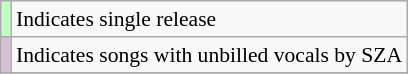<table class="wikitable" style="font-size:90%;">
<tr>
<td style="background-color:#BFFFC0;"></td>
<td>Indicates single release</td>
</tr>
<tr>
<td style="background-color:#D8BFD8"> </td>
<td>Indicates songs with unbilled vocals by SZA</td>
</tr>
<tr>
</tr>
</table>
